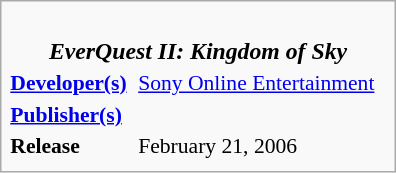<table class="infobox" style="float:right; width:264px; font-size:90%;">
<tr>
<td colspan=2 style="font-size:110%; text-align:center;"><br><strong><em>EverQuest II: Kingdom of Sky</em></strong><br></td>
</tr>
<tr>
<td><strong><a href='#'>Developer(s)</a></strong></td>
<td><a href='#'>Sony Online Entertainment</a></td>
</tr>
<tr>
<td><strong><a href='#'>Publisher(s)</a></strong></td>
<td></td>
</tr>
<tr>
<td><strong>Release</strong></td>
<td>February 21, 2006</td>
</tr>
<tr>
</tr>
</table>
